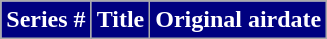<table class="wikitable">
<tr style="color: white;">
<th scope="col" style="background: navy;">Series #</th>
<th scope="col" style="background: navy;">Title</th>
<th scope="col" style="background: navy;">Original airdate<br>








</th>
</tr>
</table>
